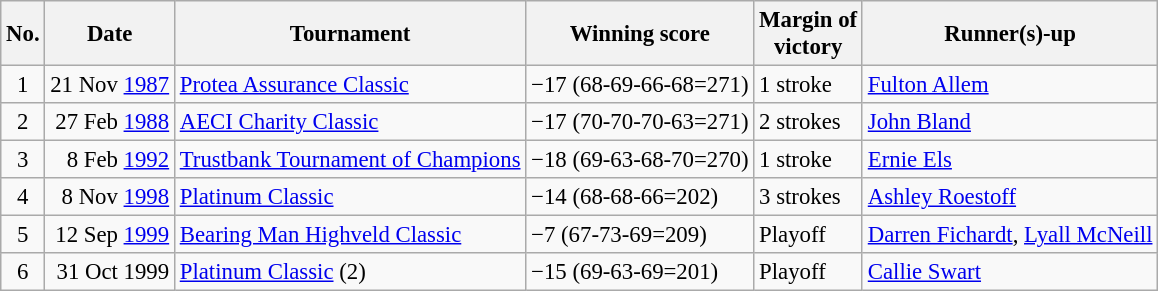<table class="wikitable" style="font-size:95%;">
<tr>
<th>No.</th>
<th>Date</th>
<th>Tournament</th>
<th>Winning score</th>
<th>Margin of<br>victory</th>
<th>Runner(s)-up</th>
</tr>
<tr>
<td align=center>1</td>
<td align=right>21 Nov <a href='#'>1987</a></td>
<td><a href='#'>Protea Assurance Classic</a></td>
<td>−17 (68-69-66-68=271)</td>
<td>1 stroke</td>
<td> <a href='#'>Fulton Allem</a></td>
</tr>
<tr>
<td align=center>2</td>
<td align=right>27 Feb <a href='#'>1988</a></td>
<td><a href='#'>AECI Charity Classic</a></td>
<td>−17 (70-70-70-63=271)</td>
<td>2 strokes</td>
<td> <a href='#'>John Bland</a></td>
</tr>
<tr>
<td align=center>3</td>
<td align=right>8 Feb <a href='#'>1992</a></td>
<td><a href='#'>Trustbank Tournament of Champions</a></td>
<td>−18 (69-63-68-70=270)</td>
<td>1 stroke</td>
<td> <a href='#'>Ernie Els</a></td>
</tr>
<tr>
<td align=center>4</td>
<td align=right>8 Nov <a href='#'>1998</a></td>
<td><a href='#'>Platinum Classic</a></td>
<td>−14 (68-68-66=202)</td>
<td>3 strokes</td>
<td> <a href='#'>Ashley Roestoff</a></td>
</tr>
<tr>
<td align=center>5</td>
<td align=right>12 Sep <a href='#'>1999</a></td>
<td><a href='#'>Bearing Man Highveld Classic</a></td>
<td>−7 (67-73-69=209)</td>
<td>Playoff</td>
<td> <a href='#'>Darren Fichardt</a>,  <a href='#'>Lyall McNeill</a></td>
</tr>
<tr>
<td align=center>6</td>
<td align=right>31 Oct 1999</td>
<td><a href='#'>Platinum Classic</a> (2)</td>
<td>−15 (69-63-69=201)</td>
<td>Playoff</td>
<td> <a href='#'>Callie Swart</a></td>
</tr>
</table>
